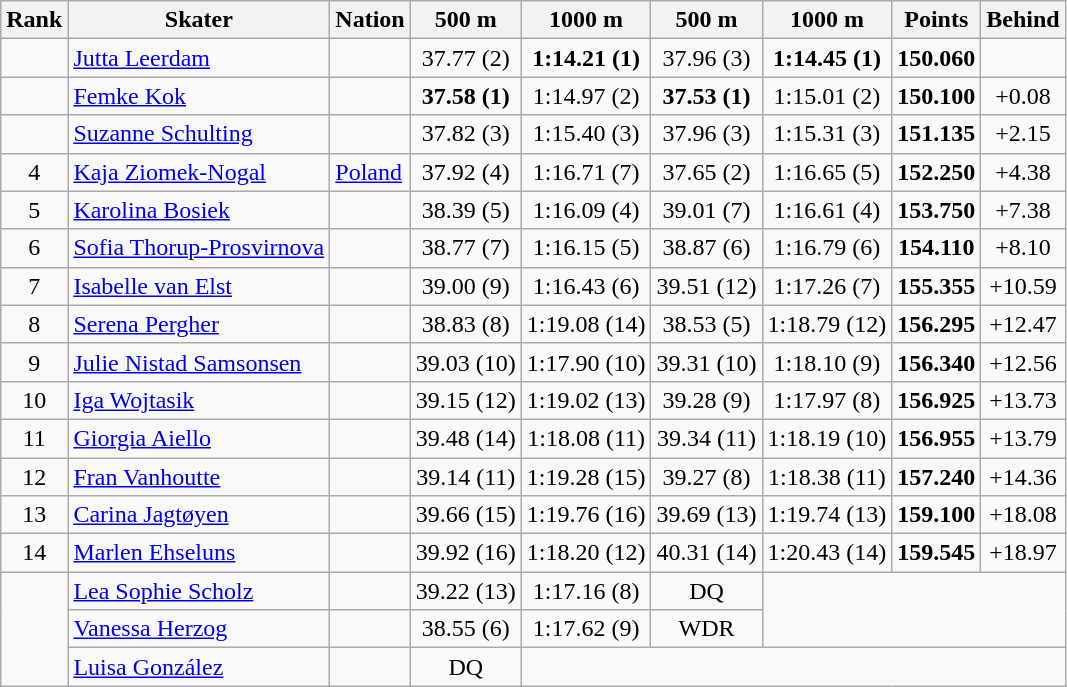<table class="wikitable sortable" style="text-align:center">
<tr>
<th>Rank</th>
<th>Skater</th>
<th>Nation</th>
<th>500 m</th>
<th>1000 m</th>
<th>500 m</th>
<th>1000 m</th>
<th>Points</th>
<th>Behind</th>
</tr>
<tr>
<td></td>
<td align=left><a href='#'>Jutta Leerdam</a></td>
<td align=left></td>
<td>37.77 (2)</td>
<td><strong>1:14.21 (1)</strong></td>
<td>37.96 (3)</td>
<td><strong>1:14.45 (1)</strong></td>
<td><strong>150.060</strong></td>
<td></td>
</tr>
<tr>
<td></td>
<td align=left><a href='#'>Femke Kok</a></td>
<td align=left></td>
<td><strong>37.58 (1)</strong></td>
<td>1:14.97 (2)</td>
<td><strong>37.53 (1)</strong></td>
<td>1:15.01 (2)</td>
<td><strong>150.100</strong></td>
<td>+0.08</td>
</tr>
<tr>
<td></td>
<td align=left><a href='#'>Suzanne Schulting</a></td>
<td align=left></td>
<td>37.82 (3)</td>
<td>1:15.40 (3)</td>
<td>37.96 (3)</td>
<td>1:15.31 (3)</td>
<td><strong>151.135</strong></td>
<td>+2.15</td>
</tr>
<tr>
<td>4</td>
<td align=left><a href='#'>Kaja Ziomek-Nogal</a></td>
<td align=left> <a href='#'>Poland</a></td>
<td>37.92 (4)</td>
<td>1:16.71 (7)</td>
<td>37.65 (2)</td>
<td>1:16.65 (5)</td>
<td><strong>152.250</strong></td>
<td>+4.38</td>
</tr>
<tr>
<td>5</td>
<td align=left><a href='#'>Karolina Bosiek</a></td>
<td align=left></td>
<td>38.39 (5)</td>
<td>1:16.09 (4)</td>
<td>39.01 (7)</td>
<td>1:16.61 (4)</td>
<td><strong>153.750</strong></td>
<td>+7.38</td>
</tr>
<tr>
<td>6</td>
<td align=left><a href='#'>Sofia Thorup-Prosvirnova</a></td>
<td align=left></td>
<td>38.77 (7)</td>
<td>1:16.15 (5)</td>
<td>38.87 (6)</td>
<td>1:16.79 (6)</td>
<td><strong>154.110</strong></td>
<td>+8.10</td>
</tr>
<tr>
<td>7</td>
<td align=left><a href='#'>Isabelle van Elst</a></td>
<td align=left></td>
<td>39.00 (9)</td>
<td>1:16.43 (6)</td>
<td>39.51 (12)</td>
<td>1:17.26 (7)</td>
<td><strong>155.355</strong></td>
<td>+10.59</td>
</tr>
<tr>
<td>8</td>
<td align=left><a href='#'>Serena Pergher</a></td>
<td align=left></td>
<td>38.83 (8)</td>
<td>1:19.08 (14)</td>
<td>38.53 (5)</td>
<td>1:18.79 (12)</td>
<td><strong>156.295</strong></td>
<td>+12.47</td>
</tr>
<tr>
<td>9</td>
<td align=left><a href='#'>Julie Nistad Samsonsen</a></td>
<td align=left></td>
<td>39.03 (10)</td>
<td>1:17.90 (10)</td>
<td>39.31 (10)</td>
<td>1:18.10 (9)</td>
<td><strong>156.340</strong></td>
<td>+12.56</td>
</tr>
<tr>
<td>10</td>
<td align=left><a href='#'>Iga Wojtasik</a></td>
<td align=left></td>
<td>39.15 (12)</td>
<td>1:19.02 (13)</td>
<td>39.28 (9)</td>
<td>1:17.97 (8)</td>
<td><strong>156.925</strong></td>
<td>+13.73</td>
</tr>
<tr>
<td>11</td>
<td align=left><a href='#'>Giorgia Aiello</a></td>
<td align=left></td>
<td>39.48 (14)</td>
<td>1:18.08 (11)</td>
<td>39.34 (11)</td>
<td>1:18.19 (10)</td>
<td><strong>156.955</strong></td>
<td>+13.79</td>
</tr>
<tr>
<td>12</td>
<td align=left><a href='#'>Fran Vanhoutte</a></td>
<td align=left></td>
<td>39.14 (11)</td>
<td>1:19.28 (15)</td>
<td>39.27 (8)</td>
<td>1:18.38 (11)</td>
<td><strong>157.240</strong></td>
<td>+14.36</td>
</tr>
<tr>
<td>13</td>
<td align=left><a href='#'>Carina Jagtøyen</a></td>
<td align=left></td>
<td>39.66 (15)</td>
<td>1:19.76 (16)</td>
<td>39.69 (13)</td>
<td>1:19.74 (13)</td>
<td><strong>159.100</strong></td>
<td>+18.08</td>
</tr>
<tr>
<td>14</td>
<td align=left><a href='#'>Marlen Ehseluns</a></td>
<td align=left></td>
<td>39.92 (16)</td>
<td>1:18.20 (12)</td>
<td>40.31 (14)</td>
<td>1:20.43 (14)</td>
<td><strong>159.545</strong></td>
<td>+18.97</td>
</tr>
<tr>
<td rowspan=3></td>
<td align=left><a href='#'>Lea Sophie Scholz</a></td>
<td align=left></td>
<td>39.22 (13)</td>
<td>1:17.16 (8)</td>
<td>DQ</td>
<td colspan=3 rowspan=2></td>
</tr>
<tr>
<td align=left><a href='#'>Vanessa Herzog</a></td>
<td align=left></td>
<td>38.55 (6)</td>
<td>1:17.62 (9)</td>
<td>WDR</td>
</tr>
<tr>
<td align=left><a href='#'>Luisa González</a></td>
<td align=left></td>
<td>DQ</td>
<td colspan=5></td>
</tr>
</table>
